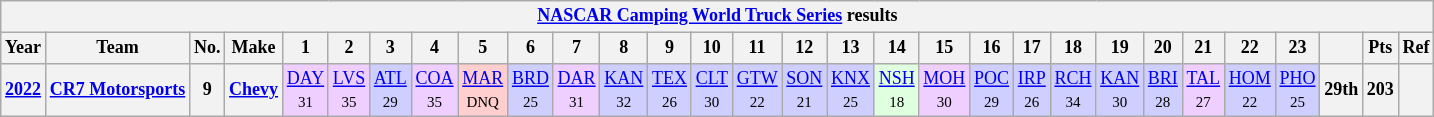<table class="wikitable" style="text-align:center; font-size:75%">
<tr>
<th colspan=30><a href='#'>NASCAR Camping World Truck Series</a> results</th>
</tr>
<tr>
<th>Year</th>
<th>Team</th>
<th>No.</th>
<th>Make</th>
<th>1</th>
<th>2</th>
<th>3</th>
<th>4</th>
<th>5</th>
<th>6</th>
<th>7</th>
<th>8</th>
<th>9</th>
<th>10</th>
<th>11</th>
<th>12</th>
<th>13</th>
<th>14</th>
<th>15</th>
<th>16</th>
<th>17</th>
<th>18</th>
<th>19</th>
<th>20</th>
<th>21</th>
<th>22</th>
<th>23</th>
<th></th>
<th>Pts</th>
<th>Ref</th>
</tr>
<tr>
<th><a href='#'>2022</a></th>
<th><a href='#'>CR7 Motorsports</a></th>
<th>9</th>
<th><a href='#'>Chevy</a></th>
<td style="background:#EFCFFF;"><a href='#'>DAY</a><br><small>31</small></td>
<td style="background:#EFCFFF;"><a href='#'>LVS</a><br><small>35</small></td>
<td style="background:#CFCFFF;"><a href='#'>ATL</a><br><small>29</small></td>
<td style="background:#EFCFFF;"><a href='#'>COA</a><br><small>35</small></td>
<td style="background:#FFCFCF;"><a href='#'>MAR</a><br><small>DNQ</small></td>
<td style="background:#CFCFFF;"><a href='#'>BRD</a><br><small>25</small></td>
<td style="background:#EFCFFF;"><a href='#'>DAR</a><br><small>31</small></td>
<td style="background:#CFCFFF;"><a href='#'>KAN</a><br><small>32</small></td>
<td style="background:#CFCFFF;"><a href='#'>TEX</a><br><small>26</small></td>
<td style="background:#CFCFFF;"><a href='#'>CLT</a><br><small>30</small></td>
<td style="background:#CFCFFF;"><a href='#'>GTW</a><br><small>22</small></td>
<td style="background:#CFCFFF;"><a href='#'>SON</a><br><small>21</small></td>
<td style="background:#CFCFFF;"><a href='#'>KNX</a><br><small>25</small></td>
<td style="background:#DFFFDF;"><a href='#'>NSH</a><br><small>18</small></td>
<td style="background:#EFCFFF;"><a href='#'>MOH</a><br><small>30</small></td>
<td style="background:#CFCFFF;"><a href='#'>POC</a><br><small>29</small></td>
<td style="background:#CFCFFF;"><a href='#'>IRP</a><br><small>26</small></td>
<td style="background:#CFCFFF;"><a href='#'>RCH</a><br><small>34</small></td>
<td style="background:#CFCFFF;"><a href='#'>KAN</a><br><small>30</small></td>
<td style="background:#CFCFFF;"><a href='#'>BRI</a><br><small>28</small></td>
<td style="background:#EFCFFF;"><a href='#'>TAL</a><br><small>27</small></td>
<td style="background:#CFCFFF;"><a href='#'>HOM</a><br><small>22</small></td>
<td style="background:#CFCFFF;"><a href='#'>PHO</a><br><small>25</small></td>
<th>29th</th>
<th>203</th>
<th></th>
</tr>
</table>
